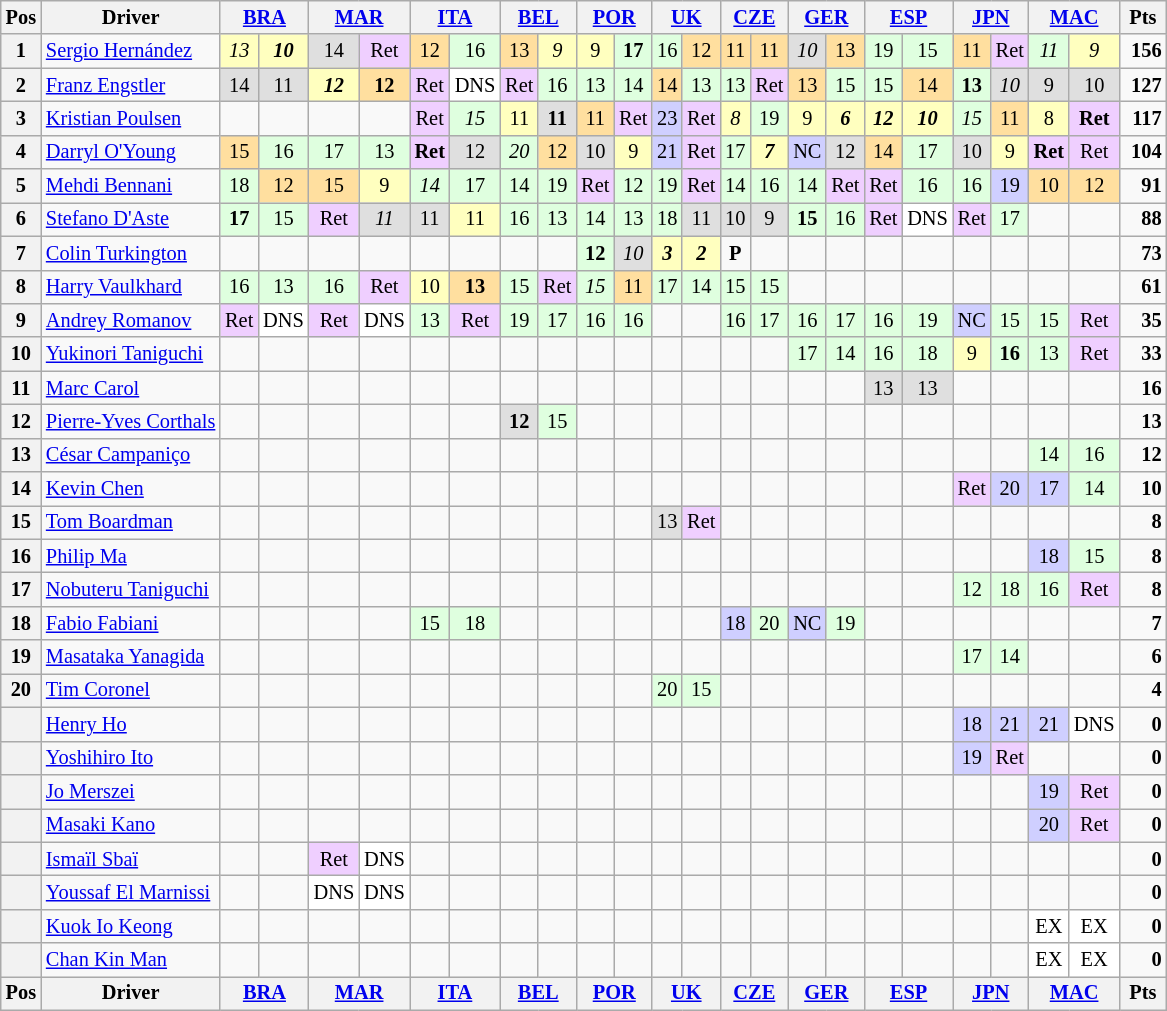<table class="wikitable" style="font-size: 85%; text-align: center">
<tr valign="top">
<th valign=middle>Pos</th>
<th valign=middle>Driver</th>
<th colspan=2><a href='#'>BRA</a><br></th>
<th colspan=2><a href='#'>MAR</a><br></th>
<th colspan=2><a href='#'>ITA</a><br></th>
<th colspan=2><a href='#'>BEL</a><br></th>
<th colspan=2><a href='#'>POR</a><br></th>
<th colspan=2><a href='#'>UK</a><br></th>
<th colspan=2><a href='#'>CZE</a><br></th>
<th colspan=2><a href='#'>GER</a><br></th>
<th colspan=2><a href='#'>ESP</a><br></th>
<th colspan=2><a href='#'>JPN</a><br></th>
<th colspan=2><a href='#'>MAC</a><br></th>
<th valign=middle> Pts </th>
</tr>
<tr>
<th>1</th>
<td align="left"> <a href='#'>Sergio Hernández</a></td>
<td style="background:#ffffbf;"><em>13</em></td>
<td style="background:#ffffbf;"><strong><em>10</em></strong></td>
<td style="background:#dfdfdf;">14</td>
<td style="background:#efcfff;">Ret</td>
<td style="background:#ffdf9f;">12</td>
<td style="background:#dfffdf;">16</td>
<td style="background:#ffdf9f;">13</td>
<td style="background:#ffffbf;"><em>9</em></td>
<td style="background:#ffffbf;">9</td>
<td style="background:#dfffdf;"><strong>17</strong></td>
<td style="background:#dfffdf;">16</td>
<td style="background:#ffdf9f;">12</td>
<td style="background:#ffdf9f;">11</td>
<td style="background:#ffdf9f;">11</td>
<td style="background:#dfdfdf;"><em>10</em></td>
<td style="background:#ffdf9f;">13</td>
<td style="background:#dfffdf;">19</td>
<td style="background:#dfffdf;">15</td>
<td style="background:#ffdf9f;">11</td>
<td style="background:#efcfff;">Ret</td>
<td style="background:#dfffdf;"><em>11</em></td>
<td style="background:#ffffbf;"><em>9</em></td>
<td align="right"><strong>156</strong></td>
</tr>
<tr>
<th>2</th>
<td align="left"> <a href='#'>Franz Engstler</a></td>
<td style="background:#dfdfdf;">14</td>
<td style="background:#dfdfdf;">11</td>
<td style="background:#ffffbf;"><strong><em>12</em></strong></td>
<td style="background:#ffdf9f;"><strong>12</strong></td>
<td style="background:#efcfff;">Ret</td>
<td style="background:#ffffff;">DNS</td>
<td style="background:#efcfff;">Ret</td>
<td style="background:#dfffdf;">16</td>
<td style="background:#dfffdf;">13</td>
<td style="background:#dfffdf;">14</td>
<td style="background:#ffdf9f;">14</td>
<td style="background:#dfffdf;">13</td>
<td style="background:#dfffdf;">13</td>
<td style="background:#efcfff;">Ret</td>
<td style="background:#ffdf9f;">13</td>
<td style="background:#dfffdf;">15</td>
<td style="background:#dfffdf;">15</td>
<td style="background:#ffdf9f;">14</td>
<td style="background:#dfffdf;"><strong>13</strong></td>
<td style="background:#dfdfdf;"><em>10</em></td>
<td style="background:#dfdfdf;">9</td>
<td style="background:#dfdfdf;">10</td>
<td align="right"><strong>127</strong></td>
</tr>
<tr>
<th>3</th>
<td align="left"> <a href='#'>Kristian Poulsen</a></td>
<td></td>
<td></td>
<td></td>
<td></td>
<td style="background:#efcfff;">Ret</td>
<td style="background:#dfffdf;"><em>15</em></td>
<td style="background:#ffffbf;">11</td>
<td style="background:#dfdfdf;"><strong>11</strong></td>
<td style="background:#ffdf9f;">11</td>
<td style="background:#efcfff;">Ret</td>
<td style="background:#cfcfff;">23</td>
<td style="background:#efcfff;">Ret</td>
<td style="background:#ffffbf;"><em>8</em></td>
<td style="background:#dfffdf;">19</td>
<td style="background:#ffffbf;">9</td>
<td style="background:#ffffbf;"><strong><em>6</em></strong></td>
<td style="background:#ffffbf;"><strong><em>12</em></strong></td>
<td style="background:#ffffbf;"><strong><em>10</em></strong></td>
<td style="background:#dfffdf;"><em>15</em></td>
<td style="background:#ffdf9f;">11</td>
<td style="background:#ffffbf;">8</td>
<td style="background:#efcfff;"><strong>Ret</strong></td>
<td align="right"><strong>117</strong></td>
</tr>
<tr>
<th>4</th>
<td align="left"> <a href='#'>Darryl O'Young</a></td>
<td style="background:#ffdf9f;">15</td>
<td style="background:#dfffdf;">16</td>
<td style="background:#dfffdf;">17</td>
<td style="background:#dfffdf;">13</td>
<td style="background:#efcfff;"><strong>Ret</strong></td>
<td style="background:#dfdfdf;">12</td>
<td style="background:#dfffdf;"><em>20</em></td>
<td style="background:#ffdf9f;">12</td>
<td style="background:#dfdfdf;">10</td>
<td style="background:#ffffbf;">9</td>
<td style="background:#cfcfff;">21</td>
<td style="background:#efcfff;">Ret</td>
<td style="background:#dfffdf;">17</td>
<td style="background:#ffffbf;"><strong><em>7</em></strong></td>
<td style="background:#cfcfff;">NC</td>
<td style="background:#dfdfdf;">12</td>
<td style="background:#ffdf9f;">14</td>
<td style="background:#dfffdf;">17</td>
<td style="background:#dfdfdf;">10</td>
<td style="background:#ffffbf;">9</td>
<td style="background:#efcfff;"><strong>Ret</strong></td>
<td style="background:#efcfff;">Ret</td>
<td align="right"><strong>104</strong></td>
</tr>
<tr>
<th>5</th>
<td align="left"> <a href='#'>Mehdi Bennani</a></td>
<td style="background:#dfffdf;">18</td>
<td style="background:#ffdf9f;">12</td>
<td style="background:#ffdf9f;">15</td>
<td style="background:#ffffbf;">9</td>
<td style="background:#dfffdf;"><em>14</em></td>
<td style="background:#dfffdf;">17</td>
<td style="background:#dfffdf;">14</td>
<td style="background:#dfffdf;">19</td>
<td style="background:#efcfff;">Ret</td>
<td style="background:#dfffdf;">12</td>
<td style="background:#dfffdf;">19</td>
<td style="background:#efcfff;">Ret</td>
<td style="background:#dfffdf;">14</td>
<td style="background:#dfffdf;">16</td>
<td style="background:#dfffdf;">14</td>
<td style="background:#efcfff;">Ret</td>
<td style="background:#efcfff;">Ret</td>
<td style="background:#dfffdf;">16</td>
<td style="background:#dfffdf;">16</td>
<td style="background:#cfcfff;">19</td>
<td style="background:#ffdf9f;">10</td>
<td style="background:#ffdf9f;">12</td>
<td align="right"><strong>91</strong></td>
</tr>
<tr>
<th>6</th>
<td align="left"> <a href='#'>Stefano D'Aste</a></td>
<td style="background:#dfffdf;"><strong>17</strong></td>
<td style="background:#dfffdf;">15</td>
<td style="background:#efcfff;">Ret</td>
<td style="background:#dfdfdf;"><em>11</em></td>
<td style="background:#dfdfdf;">11</td>
<td style="background:#ffffbf;">11</td>
<td style="background:#dfffdf;">16</td>
<td style="background:#dfffdf;">13</td>
<td style="background:#dfffdf;">14</td>
<td style="background:#dfffdf;">13</td>
<td style="background:#dfffdf;">18</td>
<td style="background:#dfdfdf;">11</td>
<td style="background:#dfdfdf;">10</td>
<td style="background:#dfdfdf;">9</td>
<td style="background:#dfffdf;"><strong>15</strong></td>
<td style="background:#dfffdf;">16</td>
<td style="background:#efcfff;">Ret</td>
<td style="background:#ffffff;">DNS</td>
<td style="background:#efcfff;">Ret</td>
<td style="background:#dfffdf;">17</td>
<td></td>
<td></td>
<td align="right"><strong>88</strong></td>
</tr>
<tr>
<th>7</th>
<td align="left"> <a href='#'>Colin Turkington</a></td>
<td></td>
<td></td>
<td></td>
<td></td>
<td></td>
<td></td>
<td></td>
<td></td>
<td style="background:#dfffdf;"><strong>12</strong></td>
<td style="background:#dfdfdf;"><em>10</em></td>
<td style="background:#ffffbf;"><strong><em>3</em></strong></td>
<td style="background:#ffffbf;"><strong><em>2</em></strong></td>
<td><strong>P</strong></td>
<td></td>
<td></td>
<td></td>
<td></td>
<td></td>
<td></td>
<td></td>
<td></td>
<td></td>
<td align="right"><strong>73</strong></td>
</tr>
<tr>
<th>8</th>
<td align="left"> <a href='#'>Harry Vaulkhard</a></td>
<td style="background:#dfffdf;">16</td>
<td style="background:#dfffdf;">13</td>
<td style="background:#dfffdf;">16</td>
<td style="background:#efcfff;">Ret</td>
<td style="background:#ffffbf;">10</td>
<td style="background:#ffdf9f;"><strong>13</strong></td>
<td style="background:#dfffdf;">15</td>
<td style="background:#efcfff;">Ret</td>
<td style="background:#dfffdf;"><em>15</em></td>
<td style="background:#ffdf9f;">11</td>
<td style="background:#dfffdf;">17</td>
<td style="background:#dfffdf;">14</td>
<td style="background:#dfffdf;">15</td>
<td style="background:#dfffdf;">15</td>
<td></td>
<td></td>
<td></td>
<td></td>
<td></td>
<td></td>
<td></td>
<td></td>
<td align="right"><strong>61</strong></td>
</tr>
<tr>
<th>9</th>
<td align="left"> <a href='#'>Andrey Romanov</a></td>
<td style="background:#efcfff;">Ret</td>
<td style="background:#ffffff;">DNS</td>
<td style="background:#efcfff;">Ret</td>
<td style="background:#ffffff;">DNS</td>
<td style="background:#dfffdf;">13</td>
<td style="background:#efcfff;">Ret</td>
<td style="background:#dfffdf;">19</td>
<td style="background:#dfffdf;">17</td>
<td style="background:#dfffdf;">16</td>
<td style="background:#dfffdf;">16</td>
<td></td>
<td></td>
<td style="background:#dfffdf;">16</td>
<td style="background:#dfffdf;">17</td>
<td style="background:#dfffdf;">16</td>
<td style="background:#dfffdf;">17</td>
<td style="background:#dfffdf;">16</td>
<td style="background:#dfffdf;">19</td>
<td style="background:#cfcfff;">NC</td>
<td style="background:#dfffdf;">15</td>
<td style="background:#dfffdf;">15</td>
<td style="background:#efcfff;">Ret</td>
<td align="right"><strong>35</strong></td>
</tr>
<tr>
<th>10</th>
<td align="left"> <a href='#'>Yukinori Taniguchi</a></td>
<td></td>
<td></td>
<td></td>
<td></td>
<td></td>
<td></td>
<td></td>
<td></td>
<td></td>
<td></td>
<td></td>
<td></td>
<td></td>
<td></td>
<td style="background:#dfffdf;">17</td>
<td style="background:#dfffdf;">14</td>
<td style="background:#dfffdf;">16</td>
<td style="background:#dfffdf;">18</td>
<td style="background:#ffffbf;">9</td>
<td style="background:#dfffdf;"><strong>16</strong></td>
<td style="background:#dfffdf;">13</td>
<td style="background:#efcfff;">Ret</td>
<td align="right"><strong>33</strong></td>
</tr>
<tr>
<th>11</th>
<td align="left"> <a href='#'>Marc Carol</a></td>
<td></td>
<td></td>
<td></td>
<td></td>
<td></td>
<td></td>
<td></td>
<td></td>
<td></td>
<td></td>
<td></td>
<td></td>
<td></td>
<td></td>
<td></td>
<td></td>
<td style="background:#dfdfdf;">13</td>
<td style="background:#dfdfdf;">13</td>
<td></td>
<td></td>
<td></td>
<td></td>
<td align="right"><strong>16</strong></td>
</tr>
<tr>
<th>12</th>
<td align="left" nowrap> <a href='#'>Pierre-Yves Corthals</a></td>
<td></td>
<td></td>
<td></td>
<td></td>
<td></td>
<td></td>
<td style="background:#dfdfdf;"><strong>12</strong></td>
<td style="background:#dfffdf;">15</td>
<td></td>
<td></td>
<td></td>
<td></td>
<td></td>
<td></td>
<td></td>
<td></td>
<td></td>
<td></td>
<td></td>
<td></td>
<td></td>
<td></td>
<td align="right"><strong>13</strong></td>
</tr>
<tr>
<th>13</th>
<td align="left"> <a href='#'>César Campaniço</a></td>
<td></td>
<td></td>
<td></td>
<td></td>
<td></td>
<td></td>
<td></td>
<td></td>
<td></td>
<td></td>
<td></td>
<td></td>
<td></td>
<td></td>
<td></td>
<td></td>
<td></td>
<td></td>
<td></td>
<td></td>
<td style="background:#dfffdf;">14</td>
<td style="background:#dfffdf;">16</td>
<td align="right"><strong>12</strong></td>
</tr>
<tr>
<th>14</th>
<td align="left"> <a href='#'>Kevin Chen</a></td>
<td></td>
<td></td>
<td></td>
<td></td>
<td></td>
<td></td>
<td></td>
<td></td>
<td></td>
<td></td>
<td></td>
<td></td>
<td></td>
<td></td>
<td></td>
<td></td>
<td></td>
<td></td>
<td style="background:#efcfff;">Ret</td>
<td style="background:#cfcfff;">20</td>
<td style="background:#cfcfff;">17</td>
<td style="background:#dfffdf;">14</td>
<td align="right"><strong>10</strong></td>
</tr>
<tr>
<th>15</th>
<td align="left"> <a href='#'>Tom Boardman</a></td>
<td></td>
<td></td>
<td></td>
<td></td>
<td></td>
<td></td>
<td></td>
<td></td>
<td></td>
<td></td>
<td style="background:#dfdfdf;">13</td>
<td style="background:#efcfff;">Ret</td>
<td></td>
<td></td>
<td></td>
<td></td>
<td></td>
<td></td>
<td></td>
<td></td>
<td></td>
<td></td>
<td align="right"><strong>8</strong></td>
</tr>
<tr>
<th>16</th>
<td align="left"> <a href='#'>Philip Ma</a></td>
<td></td>
<td></td>
<td></td>
<td></td>
<td></td>
<td></td>
<td></td>
<td></td>
<td></td>
<td></td>
<td></td>
<td></td>
<td></td>
<td></td>
<td></td>
<td></td>
<td></td>
<td></td>
<td></td>
<td></td>
<td style="background:#cfcfff;">18</td>
<td style="background:#dfffdf;">15</td>
<td align="right"><strong>8</strong></td>
</tr>
<tr>
<th>17</th>
<td align="left"> <a href='#'>Nobuteru Taniguchi</a></td>
<td></td>
<td></td>
<td></td>
<td></td>
<td></td>
<td></td>
<td></td>
<td></td>
<td></td>
<td></td>
<td></td>
<td></td>
<td></td>
<td></td>
<td></td>
<td></td>
<td></td>
<td></td>
<td style="background:#dfffdf;">12</td>
<td style="background:#dfffdf;">18</td>
<td style="background:#dfffdf;">16</td>
<td style="background:#efcfff;">Ret</td>
<td align="right"><strong>8</strong></td>
</tr>
<tr>
<th>18</th>
<td align="left"> <a href='#'>Fabio Fabiani</a></td>
<td></td>
<td></td>
<td></td>
<td></td>
<td style="background:#dfffdf;">15</td>
<td style="background:#dfffdf;">18</td>
<td></td>
<td></td>
<td></td>
<td></td>
<td></td>
<td></td>
<td style="background:#cfcfff;">18</td>
<td style="background:#dfffdf;">20</td>
<td style="background:#cfcfff;">NC</td>
<td style="background:#dfffdf;">19</td>
<td></td>
<td></td>
<td></td>
<td></td>
<td></td>
<td></td>
<td align="right"><strong>7</strong></td>
</tr>
<tr>
<th>19</th>
<td align="left"> <a href='#'>Masataka Yanagida</a></td>
<td></td>
<td></td>
<td></td>
<td></td>
<td></td>
<td></td>
<td></td>
<td></td>
<td></td>
<td></td>
<td></td>
<td></td>
<td></td>
<td></td>
<td></td>
<td></td>
<td></td>
<td></td>
<td style="background:#dfffdf;">17</td>
<td style="background:#dfffdf;">14</td>
<td></td>
<td></td>
<td align="right"><strong>6</strong></td>
</tr>
<tr>
<th>20</th>
<td align="left"> <a href='#'>Tim Coronel</a></td>
<td></td>
<td></td>
<td></td>
<td></td>
<td></td>
<td></td>
<td></td>
<td></td>
<td></td>
<td></td>
<td style="background:#dfffdf;">20</td>
<td style="background:#dfffdf;">15</td>
<td></td>
<td></td>
<td></td>
<td></td>
<td></td>
<td></td>
<td></td>
<td></td>
<td></td>
<td></td>
<td align="right"><strong>4</strong></td>
</tr>
<tr>
<th></th>
<td align="left"> <a href='#'>Henry Ho</a></td>
<td></td>
<td></td>
<td></td>
<td></td>
<td></td>
<td></td>
<td></td>
<td></td>
<td></td>
<td></td>
<td></td>
<td></td>
<td></td>
<td></td>
<td></td>
<td></td>
<td></td>
<td></td>
<td style="background:#cfcfff;">18</td>
<td style="background:#cfcfff;">21</td>
<td style="background:#cfcfff;">21</td>
<td style="background:#ffffff;">DNS</td>
<td align="right"><strong>0</strong></td>
</tr>
<tr>
<th></th>
<td align="left"> <a href='#'>Yoshihiro Ito</a></td>
<td></td>
<td></td>
<td></td>
<td></td>
<td></td>
<td></td>
<td></td>
<td></td>
<td></td>
<td></td>
<td></td>
<td></td>
<td></td>
<td></td>
<td></td>
<td></td>
<td></td>
<td></td>
<td style="background:#cfcfff;">19</td>
<td style="background:#efcfff;">Ret</td>
<td></td>
<td></td>
<td align="right"><strong>0</strong></td>
</tr>
<tr>
<th></th>
<td align="left"> <a href='#'>Jo Merszei</a></td>
<td></td>
<td></td>
<td></td>
<td></td>
<td></td>
<td></td>
<td></td>
<td></td>
<td></td>
<td></td>
<td></td>
<td></td>
<td></td>
<td></td>
<td></td>
<td></td>
<td></td>
<td></td>
<td></td>
<td></td>
<td style="background:#cfcfff;">19</td>
<td style="background:#efcfff;">Ret</td>
<td align="right"><strong>0</strong></td>
</tr>
<tr>
<th></th>
<td align="left"> <a href='#'>Masaki Kano</a></td>
<td></td>
<td></td>
<td></td>
<td></td>
<td></td>
<td></td>
<td></td>
<td></td>
<td></td>
<td></td>
<td></td>
<td></td>
<td></td>
<td></td>
<td></td>
<td></td>
<td></td>
<td></td>
<td></td>
<td></td>
<td style="background:#cfcfff;">20</td>
<td style="background:#efcfff;">Ret</td>
<td align="right"><strong>0</strong></td>
</tr>
<tr>
<th></th>
<td align="left"> <a href='#'>Ismaïl Sbaï</a></td>
<td></td>
<td></td>
<td style="background:#efcfff;">Ret</td>
<td style="background:#ffffff;">DNS</td>
<td></td>
<td></td>
<td></td>
<td></td>
<td></td>
<td></td>
<td></td>
<td></td>
<td></td>
<td></td>
<td></td>
<td></td>
<td></td>
<td></td>
<td></td>
<td></td>
<td></td>
<td></td>
<td align="right"><strong>0</strong></td>
</tr>
<tr>
<th></th>
<td align="left"> <a href='#'>Youssaf El Marnissi</a></td>
<td></td>
<td></td>
<td style="background:#ffffff;">DNS</td>
<td style="background:#ffffff;">DNS</td>
<td></td>
<td></td>
<td></td>
<td></td>
<td></td>
<td></td>
<td></td>
<td></td>
<td></td>
<td></td>
<td></td>
<td></td>
<td></td>
<td></td>
<td></td>
<td></td>
<td></td>
<td></td>
<td align="right"><strong>0</strong></td>
</tr>
<tr>
<th></th>
<td align="left"> <a href='#'>Kuok Io Keong</a></td>
<td></td>
<td></td>
<td></td>
<td></td>
<td></td>
<td></td>
<td></td>
<td></td>
<td></td>
<td></td>
<td></td>
<td></td>
<td></td>
<td></td>
<td></td>
<td></td>
<td></td>
<td></td>
<td></td>
<td></td>
<td style="background:#ffffff;">EX</td>
<td style="background:#ffffff;">EX</td>
<td align="right"><strong>0</strong></td>
</tr>
<tr>
<th></th>
<td align="left"> <a href='#'>Chan Kin Man</a></td>
<td></td>
<td></td>
<td></td>
<td></td>
<td></td>
<td></td>
<td></td>
<td></td>
<td></td>
<td></td>
<td></td>
<td></td>
<td></td>
<td></td>
<td></td>
<td></td>
<td></td>
<td></td>
<td></td>
<td></td>
<td style="background:#ffffff;">EX</td>
<td style="background:#ffffff;">EX</td>
<td align="right"><strong>0</strong></td>
</tr>
<tr valign="top">
<th valign=middle>Pos</th>
<th valign=middle>Driver</th>
<th colspan=2><a href='#'>BRA</a><br></th>
<th colspan=2><a href='#'>MAR</a><br></th>
<th colspan=2><a href='#'>ITA</a><br></th>
<th colspan=2><a href='#'>BEL</a><br></th>
<th colspan=2><a href='#'>POR</a><br></th>
<th colspan=2><a href='#'>UK</a><br></th>
<th colspan=2><a href='#'>CZE</a><br></th>
<th colspan=2><a href='#'>GER</a><br></th>
<th colspan=2><a href='#'>ESP</a><br></th>
<th colspan=2><a href='#'>JPN</a><br></th>
<th colspan=2><a href='#'>MAC</a><br></th>
<th valign=middle> Pts </th>
</tr>
</table>
